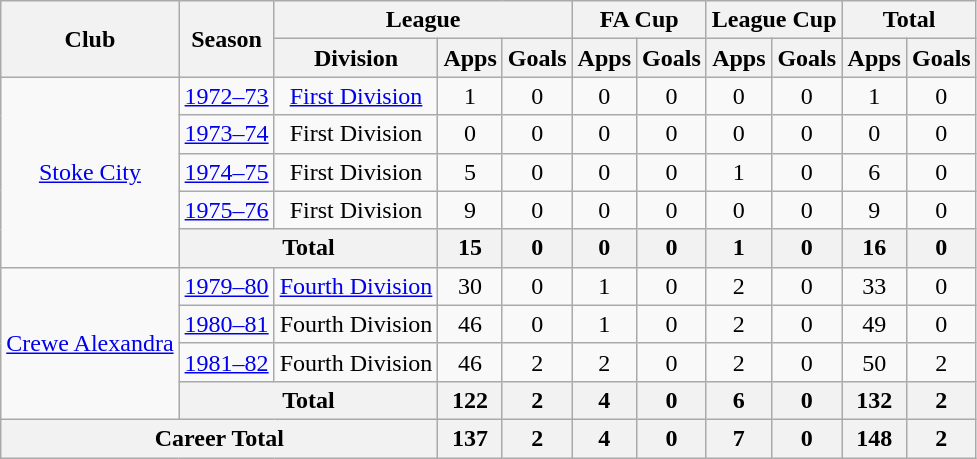<table class="wikitable" style="text-align: center;">
<tr>
<th rowspan="2">Club</th>
<th rowspan="2">Season</th>
<th colspan="3">League</th>
<th colspan="2">FA Cup</th>
<th colspan="2">League Cup</th>
<th colspan="2">Total</th>
</tr>
<tr>
<th>Division</th>
<th>Apps</th>
<th>Goals</th>
<th>Apps</th>
<th>Goals</th>
<th>Apps</th>
<th>Goals</th>
<th>Apps</th>
<th>Goals</th>
</tr>
<tr>
<td rowspan="5"><a href='#'>Stoke City</a></td>
<td><a href='#'>1972–73</a></td>
<td><a href='#'>First Division</a></td>
<td>1</td>
<td>0</td>
<td>0</td>
<td>0</td>
<td>0</td>
<td>0</td>
<td>1</td>
<td>0</td>
</tr>
<tr>
<td><a href='#'>1973–74</a></td>
<td>First Division</td>
<td>0</td>
<td>0</td>
<td>0</td>
<td>0</td>
<td>0</td>
<td>0</td>
<td>0</td>
<td>0</td>
</tr>
<tr>
<td><a href='#'>1974–75</a></td>
<td>First Division</td>
<td>5</td>
<td>0</td>
<td>0</td>
<td>0</td>
<td>1</td>
<td>0</td>
<td>6</td>
<td>0</td>
</tr>
<tr>
<td><a href='#'>1975–76</a></td>
<td>First Division</td>
<td>9</td>
<td>0</td>
<td>0</td>
<td>0</td>
<td>0</td>
<td>0</td>
<td>9</td>
<td>0</td>
</tr>
<tr>
<th colspan="2">Total</th>
<th>15</th>
<th>0</th>
<th>0</th>
<th>0</th>
<th>1</th>
<th>0</th>
<th>16</th>
<th>0</th>
</tr>
<tr>
<td rowspan="4"><a href='#'>Crewe Alexandra</a></td>
<td><a href='#'>1979–80</a></td>
<td><a href='#'>Fourth Division</a></td>
<td>30</td>
<td>0</td>
<td>1</td>
<td>0</td>
<td>2</td>
<td>0</td>
<td>33</td>
<td>0</td>
</tr>
<tr>
<td><a href='#'>1980–81</a></td>
<td>Fourth Division</td>
<td>46</td>
<td>0</td>
<td>1</td>
<td>0</td>
<td>2</td>
<td>0</td>
<td>49</td>
<td>0</td>
</tr>
<tr>
<td><a href='#'>1981–82</a></td>
<td>Fourth Division</td>
<td>46</td>
<td>2</td>
<td>2</td>
<td>0</td>
<td>2</td>
<td>0</td>
<td>50</td>
<td>2</td>
</tr>
<tr>
<th colspan="2">Total</th>
<th>122</th>
<th>2</th>
<th>4</th>
<th>0</th>
<th>6</th>
<th>0</th>
<th>132</th>
<th>2</th>
</tr>
<tr>
<th colspan="3">Career Total</th>
<th>137</th>
<th>2</th>
<th>4</th>
<th>0</th>
<th>7</th>
<th>0</th>
<th>148</th>
<th>2</th>
</tr>
</table>
